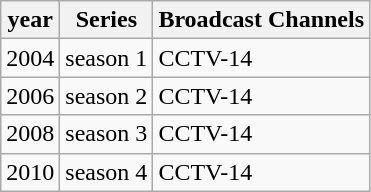<table class="wikitable">
<tr>
<th>year</th>
<th>Series</th>
<th>Broadcast Channels</th>
</tr>
<tr>
<td>2004</td>
<td>season 1</td>
<td>CCTV-14</td>
</tr>
<tr>
<td>2006</td>
<td>season 2</td>
<td>CCTV-14</td>
</tr>
<tr>
<td>2008</td>
<td>season 3</td>
<td>CCTV-14</td>
</tr>
<tr>
<td>2010</td>
<td>season 4</td>
<td>CCTV-14</td>
</tr>
</table>
